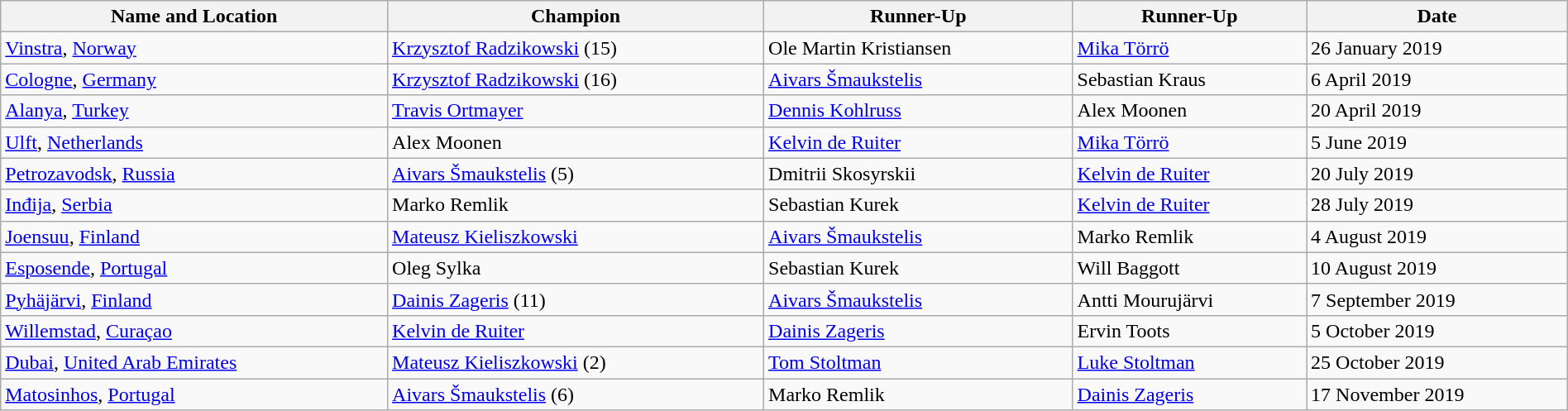<table class="wikitable" style="display: inline-table;width: 100%;">
<tr>
<th scope="col">Name and Location</th>
<th scope="col">Champion</th>
<th scope="col">Runner-Up</th>
<th scope="col">Runner-Up</th>
<th scope="col">Date</th>
</tr>
<tr>
<td> <a href='#'>Vinstra</a>, <a href='#'>Norway</a><br></td>
<td> <a href='#'>Krzysztof Radzikowski</a> (15)</td>
<td> Ole Martin Kristiansen</td>
<td> <a href='#'>Mika Törrö</a></td>
<td>26 January 2019</td>
</tr>
<tr>
<td> <a href='#'>Cologne</a>, <a href='#'>Germany</a><br> </td>
<td> <a href='#'>Krzysztof Radzikowski</a> (16)</td>
<td> <a href='#'>Aivars Šmaukstelis</a></td>
<td> Sebastian Kraus</td>
<td>6 April 2019</td>
</tr>
<tr>
<td> <a href='#'>Alanya</a>, <a href='#'>Turkey</a><br> </td>
<td> <a href='#'>Travis Ortmayer</a></td>
<td> <a href='#'>Dennis Kohlruss</a></td>
<td> Alex Moonen</td>
<td>20 April 2019</td>
</tr>
<tr>
<td> <a href='#'>Ulft</a>, <a href='#'>Netherlands</a><br> </td>
<td> Alex Moonen</td>
<td> <a href='#'>Kelvin de Ruiter</a></td>
<td> <a href='#'>Mika Törrö</a></td>
<td>5 June 2019</td>
</tr>
<tr>
<td> <a href='#'>Petrozavodsk</a>, <a href='#'>Russia</a><br> </td>
<td> <a href='#'>Aivars Šmaukstelis</a> (5)</td>
<td> Dmitrii Skosyrskii</td>
<td> <a href='#'>Kelvin de Ruiter</a></td>
<td>20 July 2019</td>
</tr>
<tr>
<td> <a href='#'>Inđija</a>, <a href='#'>Serbia</a><br> </td>
<td> Marko Remlik</td>
<td> Sebastian Kurek</td>
<td> <a href='#'>Kelvin de Ruiter</a></td>
<td>28 July 2019</td>
</tr>
<tr>
<td> <a href='#'>Joensuu</a>, <a href='#'>Finland</a><br> </td>
<td> <a href='#'>Mateusz Kieliszkowski</a></td>
<td> <a href='#'>Aivars Šmaukstelis</a></td>
<td> Marko Remlik</td>
<td>4 August 2019</td>
</tr>
<tr>
<td> <a href='#'>Esposende</a>, <a href='#'>Portugal</a><br> </td>
<td> Oleg Sylka</td>
<td> Sebastian Kurek</td>
<td> Will Baggott</td>
<td>10 August 2019</td>
</tr>
<tr>
<td> <a href='#'>Pyhäjärvi</a>, <a href='#'>Finland</a><br> </td>
<td> <a href='#'>Dainis Zageris</a> (11)</td>
<td> <a href='#'>Aivars Šmaukstelis</a></td>
<td> Antti Mourujärvi</td>
<td>7 September 2019</td>
</tr>
<tr>
<td> <a href='#'>Willemstad</a>, <a href='#'>Curaçao</a><br> </td>
<td> <a href='#'>Kelvin de Ruiter</a></td>
<td> <a href='#'>Dainis Zageris</a></td>
<td> Ervin Toots</td>
<td>5 October 2019</td>
</tr>
<tr>
<td> <a href='#'>Dubai</a>, <a href='#'>United Arab Emirates</a><br> </td>
<td> <a href='#'>Mateusz Kieliszkowski</a> (2)</td>
<td> <a href='#'>Tom Stoltman</a></td>
<td> <a href='#'>Luke Stoltman</a></td>
<td>25 October 2019</td>
</tr>
<tr>
<td> <a href='#'>Matosinhos</a>, <a href='#'>Portugal</a> <br> </td>
<td> <a href='#'>Aivars Šmaukstelis</a> (6)</td>
<td> Marko Remlik</td>
<td> <a href='#'>Dainis Zageris</a></td>
<td>17 November 2019</td>
</tr>
</table>
